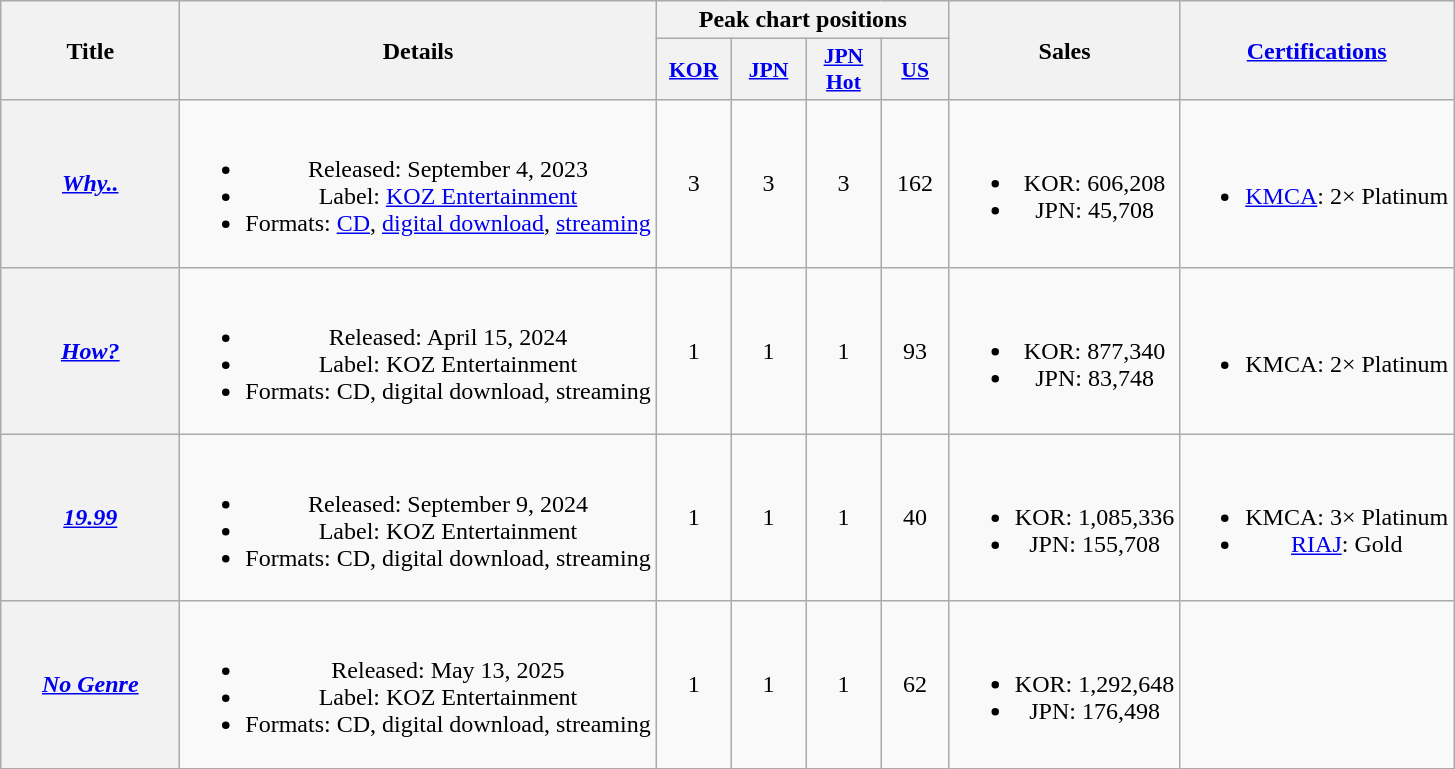<table class="wikitable plainrowheaders" style="text-align:center">
<tr>
<th scope="col" rowspan="2" style="width:7em">Title</th>
<th scope="col" rowspan="2">Details</th>
<th scope="col" colspan="4">Peak chart positions</th>
<th scope="col" rowspan="2">Sales</th>
<th scope="col" rowspan="2"><a href='#'>Certifications</a></th>
</tr>
<tr>
<th scope="col" style="width:3em;font-size:90%"><a href='#'>KOR</a><br></th>
<th scope="col" style="width:3em;font-size:90%"><a href='#'>JPN</a><br></th>
<th scope="col" style="width:3em;font-size:90%"><a href='#'>JPN<br>Hot</a><br></th>
<th scope="col" style="width:2.7em;font-size:90%"><a href='#'>US</a><br></th>
</tr>
<tr>
<th scope="row"><em><a href='#'>Why..</a></em></th>
<td><br><ul><li>Released: September 4, 2023</li><li>Label: <a href='#'>KOZ Entertainment</a></li><li>Formats: <a href='#'>CD</a>, <a href='#'>digital download</a>, <a href='#'>streaming</a></li></ul></td>
<td>3</td>
<td>3</td>
<td>3</td>
<td>162</td>
<td><br><ul><li>KOR: 606,208</li><li>JPN: 45,708</li></ul></td>
<td><br><ul><li><a href='#'>KMCA</a>: 2× Platinum</li></ul></td>
</tr>
<tr>
<th scope="row"><em><a href='#'>How?</a></em></th>
<td><br><ul><li>Released: April 15, 2024</li><li>Label: KOZ Entertainment</li><li>Formats: CD, digital download, streaming</li></ul></td>
<td>1</td>
<td>1</td>
<td>1</td>
<td>93</td>
<td><br><ul><li>KOR: 877,340</li><li>JPN: 83,748</li></ul></td>
<td><br><ul><li>KMCA: 2× Platinum</li></ul></td>
</tr>
<tr>
<th scope="row"><em><a href='#'>19.99</a></em></th>
<td><br><ul><li>Released: September 9, 2024</li><li>Label: KOZ Entertainment</li><li>Formats: CD, digital download, streaming</li></ul></td>
<td>1</td>
<td>1</td>
<td>1</td>
<td>40</td>
<td><br><ul><li>KOR: 1,085,336</li><li>JPN: 155,708</li></ul></td>
<td><br><ul><li>KMCA: 3× Platinum</li><li><a href='#'>RIAJ</a>: Gold</li></ul></td>
</tr>
<tr>
<th scope="row"><em><a href='#'>No Genre</a></em></th>
<td><br><ul><li>Released: May 13, 2025</li><li>Label: KOZ Entertainment</li><li>Formats: CD, digital download, streaming</li></ul></td>
<td>1</td>
<td>1</td>
<td>1</td>
<td>62</td>
<td><br><ul><li>KOR: 1,292,648</li><li>JPN: 176,498</li></ul></td>
<td></td>
</tr>
</table>
